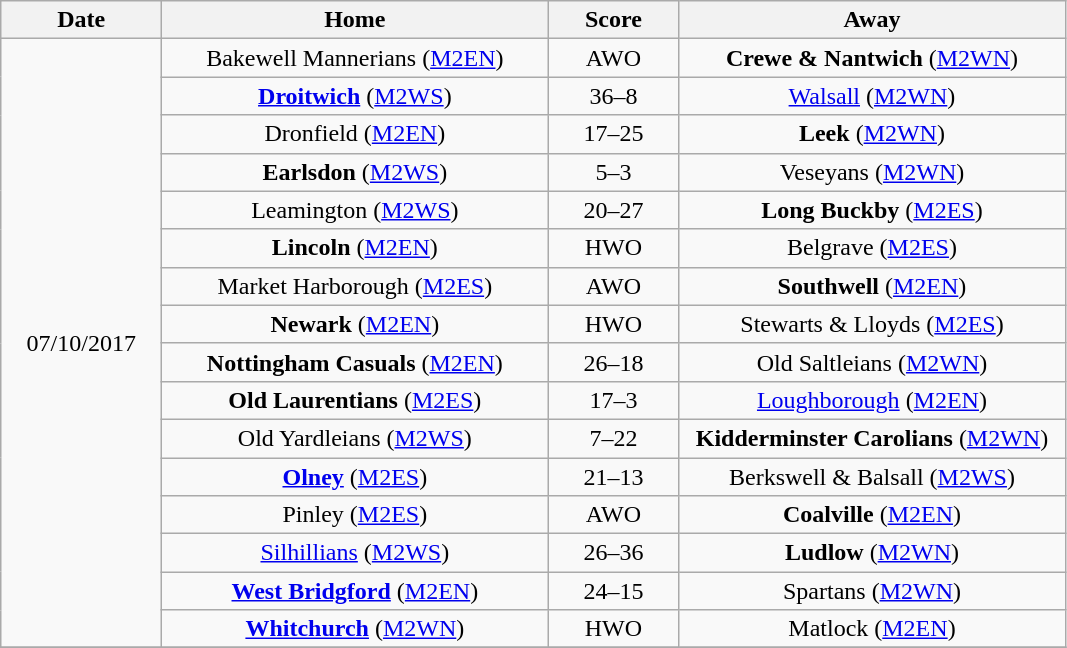<table class="wikitable" style="text-align: center">
<tr>
<th width=100>Date</th>
<th width=250>Home</th>
<th width=80>Score</th>
<th width=250>Away</th>
</tr>
<tr>
<td rowspan=16>07/10/2017</td>
<td>Bakewell Mannerians (<a href='#'>M2EN</a>)</td>
<td>AWO</td>
<td><strong>Crewe & Nantwich</strong> (<a href='#'>M2WN</a>)</td>
</tr>
<tr>
<td><strong><a href='#'>Droitwich</a></strong> (<a href='#'>M2WS</a>)</td>
<td>36–8</td>
<td><a href='#'>Walsall</a> (<a href='#'>M2WN</a>)</td>
</tr>
<tr>
<td>Dronfield (<a href='#'>M2EN</a>)</td>
<td>17–25</td>
<td><strong>Leek</strong> (<a href='#'>M2WN</a>)</td>
</tr>
<tr>
<td><strong>Earlsdon</strong> (<a href='#'>M2WS</a>)</td>
<td>5–3</td>
<td>Veseyans (<a href='#'>M2WN</a>)</td>
</tr>
<tr>
<td>Leamington (<a href='#'>M2WS</a>)</td>
<td>20–27</td>
<td><strong>Long Buckby</strong> (<a href='#'>M2ES</a>)</td>
</tr>
<tr>
<td><strong>Lincoln</strong> (<a href='#'>M2EN</a>)</td>
<td>HWO</td>
<td>Belgrave (<a href='#'>M2ES</a>)</td>
</tr>
<tr>
<td>Market Harborough (<a href='#'>M2ES</a>)</td>
<td>AWO</td>
<td><strong>Southwell</strong> (<a href='#'>M2EN</a>)</td>
</tr>
<tr>
<td><strong>Newark</strong> (<a href='#'>M2EN</a>)</td>
<td>HWO</td>
<td>Stewarts & Lloyds (<a href='#'>M2ES</a>)</td>
</tr>
<tr>
<td><strong>Nottingham Casuals</strong> (<a href='#'>M2EN</a>)</td>
<td>26–18</td>
<td>Old Saltleians (<a href='#'>M2WN</a>)</td>
</tr>
<tr>
<td><strong>Old Laurentians</strong> (<a href='#'>M2ES</a>)</td>
<td>17–3</td>
<td><a href='#'>Loughborough</a> (<a href='#'>M2EN</a>)</td>
</tr>
<tr>
<td>Old Yardleians (<a href='#'>M2WS</a>)</td>
<td>7–22</td>
<td><strong>Kidderminster Carolians</strong> (<a href='#'>M2WN</a>)</td>
</tr>
<tr>
<td><strong><a href='#'>Olney</a></strong> (<a href='#'>M2ES</a>)</td>
<td>21–13</td>
<td>Berkswell & Balsall (<a href='#'>M2WS</a>)</td>
</tr>
<tr>
<td>Pinley (<a href='#'>M2ES</a>)</td>
<td>AWO</td>
<td><strong>Coalville</strong> (<a href='#'>M2EN</a>)</td>
</tr>
<tr>
<td><a href='#'>Silhillians</a> (<a href='#'>M2WS</a>)</td>
<td>26–36</td>
<td><strong>Ludlow</strong> (<a href='#'>M2WN</a>)</td>
</tr>
<tr>
<td><strong><a href='#'>West Bridgford</a></strong> (<a href='#'>M2EN</a>)</td>
<td>24–15</td>
<td>Spartans (<a href='#'>M2WN</a>)</td>
</tr>
<tr>
<td><strong><a href='#'>Whitchurch</a></strong> (<a href='#'>M2WN</a>)</td>
<td>HWO</td>
<td>Matlock (<a href='#'>M2EN</a>)</td>
</tr>
<tr>
</tr>
</table>
